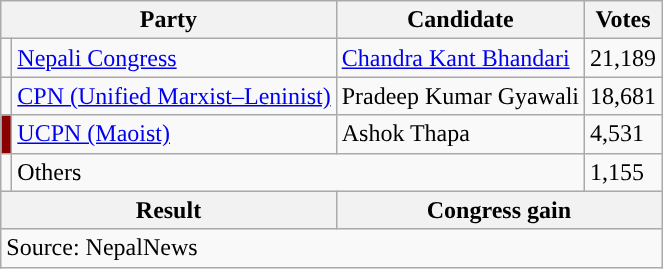<table class="wikitable">
<tr>
<th colspan="2">Party</th>
<th>Candidate</th>
<th>Votes</th>
</tr>
<tr>
<td style="background-color:"></td>
<td><a href='#'>Nepali Congress</a></td>
<td><a href='#'>Chandra Kant Bhandari</a></td>
<td>21,189</td>
</tr>
<tr>
<td style="background-color:"></td>
<td><a href='#'>CPN (Unified Marxist–Leninist)</a></td>
<td>Pradeep Kumar Gyawali</td>
<td>18,681</td>
</tr>
<tr>
<td style="background-color:darkred"></td>
<td><a href='#'>UCPN (Maoist)</a></td>
<td>Ashok Thapa</td>
<td>4,531</td>
</tr>
<tr>
<td></td>
<td colspan="2">Others</td>
<td>1,155</td>
</tr>
<tr>
<th colspan="2">Result</th>
<th colspan="2">Congress gain</th>
</tr>
<tr>
<td colspan="4">Source: NepalNews</td>
</tr>
</table>
